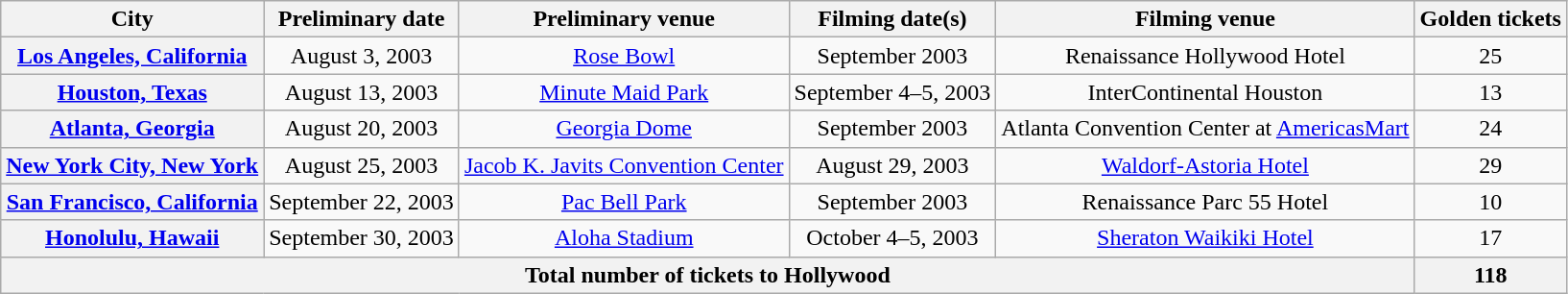<table class="wikitable sortable" style=" text-align:center">
<tr>
<th scope="col">City</th>
<th scope="col">Preliminary date</th>
<th scope="col" class="unsortable">Preliminary venue</th>
<th scope="col">Filming date(s)</th>
<th scope="col" class="unsortable">Filming venue</th>
<th scope="col">Golden tickets</th>
</tr>
<tr>
<th scope="row"><a href='#'>Los Angeles, California</a></th>
<td>August 3, 2003</td>
<td><a href='#'>Rose Bowl</a></td>
<td>September 2003</td>
<td>Renaissance Hollywood Hotel</td>
<td>25</td>
</tr>
<tr>
<th scope="row"><a href='#'>Houston, Texas</a></th>
<td>August 13, 2003</td>
<td><a href='#'>Minute Maid Park</a></td>
<td>September 4–5, 2003</td>
<td>InterContinental Houston</td>
<td>13</td>
</tr>
<tr>
<th scope="row"><a href='#'>Atlanta, Georgia</a></th>
<td>August 20, 2003</td>
<td><a href='#'>Georgia Dome</a></td>
<td>September 2003</td>
<td>Atlanta Convention Center at <a href='#'>AmericasMart</a></td>
<td>24</td>
</tr>
<tr>
<th scope="row"><a href='#'>New York City, New York</a></th>
<td>August 25, 2003</td>
<td><a href='#'>Jacob K. Javits Convention Center</a></td>
<td>August 29, 2003</td>
<td><a href='#'>Waldorf-Astoria Hotel</a></td>
<td>29</td>
</tr>
<tr>
<th scope="row"><a href='#'>San Francisco, California</a></th>
<td>September 22, 2003</td>
<td><a href='#'>Pac Bell Park</a></td>
<td>September 2003</td>
<td>Renaissance Parc 55 Hotel</td>
<td>10</td>
</tr>
<tr>
<th scope="row"><a href='#'>Honolulu, Hawaii</a></th>
<td>September 30, 2003</td>
<td><a href='#'>Aloha Stadium</a></td>
<td>October 4–5, 2003</td>
<td><a href='#'>Sheraton Waikiki Hotel</a></td>
<td>17</td>
</tr>
<tr>
<th colspan="5">Total number of tickets to Hollywood</th>
<th>118</th>
</tr>
</table>
